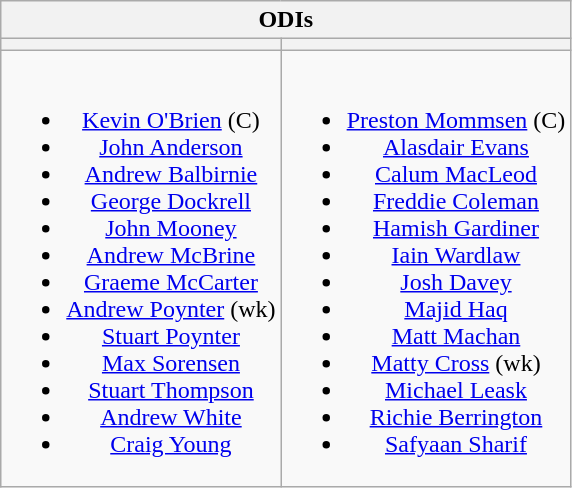<table class="wikitable" style="text-align:center">
<tr>
<th colspan="2">ODIs</th>
</tr>
<tr>
<th></th>
<th> </th>
</tr>
<tr style="vertical-align:top">
<td><br><ul><li><a href='#'>Kevin O'Brien</a> (C)</li><li><a href='#'>John Anderson</a></li><li><a href='#'>Andrew Balbirnie</a></li><li><a href='#'>George Dockrell</a></li><li><a href='#'>John Mooney</a></li><li><a href='#'>Andrew McBrine</a></li><li><a href='#'>Graeme McCarter</a></li><li><a href='#'>Andrew Poynter</a> (wk)</li><li><a href='#'>Stuart Poynter</a></li><li><a href='#'>Max Sorensen</a></li><li><a href='#'>Stuart Thompson</a></li><li><a href='#'>Andrew White</a></li><li><a href='#'>Craig Young</a></li></ul></td>
<td><br><ul><li><a href='#'>Preston Mommsen</a> (C)</li><li><a href='#'>Alasdair Evans</a></li><li><a href='#'>Calum MacLeod</a></li><li><a href='#'>Freddie Coleman</a></li><li><a href='#'>Hamish Gardiner</a></li><li><a href='#'>Iain Wardlaw</a></li><li><a href='#'>Josh Davey</a></li><li><a href='#'>Majid Haq</a></li><li><a href='#'>Matt Machan</a></li><li><a href='#'>Matty Cross</a> (wk)</li><li><a href='#'>Michael Leask</a></li><li><a href='#'>Richie Berrington</a></li><li><a href='#'>Safyaan Sharif</a></li></ul></td>
</tr>
</table>
